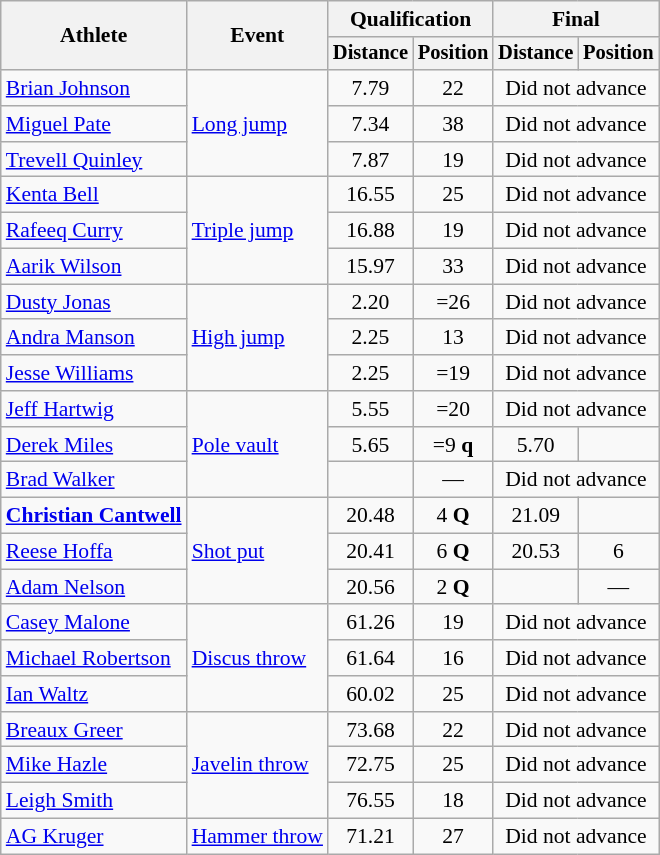<table class=wikitable style=font-size:90%;text-align:center>
<tr>
<th rowspan=2>Athlete</th>
<th rowspan=2>Event</th>
<th colspan=2>Qualification</th>
<th colspan=2>Final</th>
</tr>
<tr style=font-size:95%>
<th>Distance</th>
<th>Position</th>
<th>Distance</th>
<th>Position</th>
</tr>
<tr>
<td align=left><a href='#'>Brian Johnson</a></td>
<td align=left rowspan=3><a href='#'>Long jump</a></td>
<td>7.79</td>
<td>22</td>
<td colspan=2>Did not advance</td>
</tr>
<tr>
<td align=left><a href='#'>Miguel Pate</a></td>
<td>7.34</td>
<td>38</td>
<td colspan=2>Did not advance</td>
</tr>
<tr>
<td align=left><a href='#'>Trevell Quinley</a></td>
<td>7.87</td>
<td>19</td>
<td colspan=2>Did not advance</td>
</tr>
<tr>
<td align=left><a href='#'>Kenta Bell</a></td>
<td align=left rowspan=3><a href='#'>Triple jump</a></td>
<td>16.55</td>
<td>25</td>
<td colspan=2>Did not advance</td>
</tr>
<tr>
<td align=left><a href='#'>Rafeeq Curry</a></td>
<td>16.88</td>
<td>19</td>
<td colspan=2>Did not advance</td>
</tr>
<tr>
<td align=left><a href='#'>Aarik Wilson</a></td>
<td>15.97</td>
<td>33</td>
<td colspan=2>Did not advance</td>
</tr>
<tr>
<td align=left><a href='#'>Dusty Jonas</a></td>
<td align=left rowspan=3><a href='#'>High jump</a></td>
<td>2.20</td>
<td>=26</td>
<td colspan=2>Did not advance</td>
</tr>
<tr>
<td align=left><a href='#'>Andra Manson</a></td>
<td>2.25</td>
<td>13</td>
<td colspan=2>Did not advance</td>
</tr>
<tr>
<td align=left><a href='#'>Jesse Williams</a></td>
<td>2.25</td>
<td>=19</td>
<td colspan=2>Did not advance</td>
</tr>
<tr>
<td align=left><a href='#'>Jeff Hartwig</a></td>
<td align=left rowspan=3><a href='#'>Pole vault</a></td>
<td>5.55</td>
<td>=20</td>
<td colspan=2>Did not advance</td>
</tr>
<tr>
<td align=left><a href='#'>Derek Miles</a></td>
<td>5.65</td>
<td>=9 <strong>q</strong></td>
<td>5.70</td>
<td></td>
</tr>
<tr>
<td align=left><a href='#'>Brad Walker</a></td>
<td></td>
<td>—</td>
<td colspan=2>Did not advance</td>
</tr>
<tr>
<td align=left><strong><a href='#'>Christian Cantwell</a></strong></td>
<td align=left rowspan=3><a href='#'>Shot put</a></td>
<td>20.48</td>
<td>4 <strong>Q</strong></td>
<td>21.09</td>
<td></td>
</tr>
<tr>
<td align=left><a href='#'>Reese Hoffa</a></td>
<td>20.41</td>
<td>6 <strong>Q</strong></td>
<td>20.53</td>
<td>6</td>
</tr>
<tr>
<td align=left><a href='#'>Adam Nelson</a></td>
<td>20.56</td>
<td>2 <strong>Q</strong></td>
<td></td>
<td>—</td>
</tr>
<tr>
<td align=left><a href='#'>Casey Malone</a></td>
<td align=left rowspan=3><a href='#'>Discus throw</a></td>
<td>61.26</td>
<td>19</td>
<td colspan=2>Did not advance</td>
</tr>
<tr>
<td align=left><a href='#'>Michael Robertson</a></td>
<td>61.64</td>
<td>16</td>
<td colspan=2>Did not advance</td>
</tr>
<tr>
<td align=left><a href='#'>Ian Waltz</a></td>
<td>60.02</td>
<td>25</td>
<td colspan=2>Did not advance</td>
</tr>
<tr>
<td align=left><a href='#'>Breaux Greer</a></td>
<td align=left rowspan=3><a href='#'>Javelin throw</a></td>
<td>73.68</td>
<td>22</td>
<td colspan=2>Did not advance</td>
</tr>
<tr>
<td align=left><a href='#'>Mike Hazle</a></td>
<td>72.75</td>
<td>25</td>
<td colspan=2>Did not advance</td>
</tr>
<tr>
<td align=left><a href='#'>Leigh Smith</a></td>
<td>76.55</td>
<td>18</td>
<td colspan=2>Did not advance</td>
</tr>
<tr>
<td align=left><a href='#'>AG Kruger</a></td>
<td align=left><a href='#'>Hammer throw</a></td>
<td>71.21</td>
<td>27</td>
<td colspan=2>Did not advance</td>
</tr>
</table>
